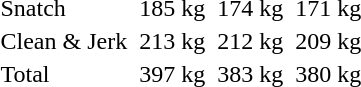<table>
<tr>
<td>Snatch</td>
<td></td>
<td>185 kg</td>
<td></td>
<td>174 kg</td>
<td></td>
<td>171 kg</td>
</tr>
<tr>
<td>Clean & Jerk</td>
<td></td>
<td>213 kg</td>
<td></td>
<td>212 kg</td>
<td></td>
<td>209 kg</td>
</tr>
<tr>
<td>Total</td>
<td></td>
<td>397 kg</td>
<td></td>
<td>383 kg</td>
<td></td>
<td>380 kg</td>
</tr>
</table>
